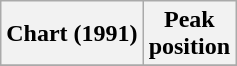<table class="wikitable sortable">
<tr>
<th>Chart (1991)</th>
<th>Peak<br>position</th>
</tr>
<tr>
</tr>
</table>
